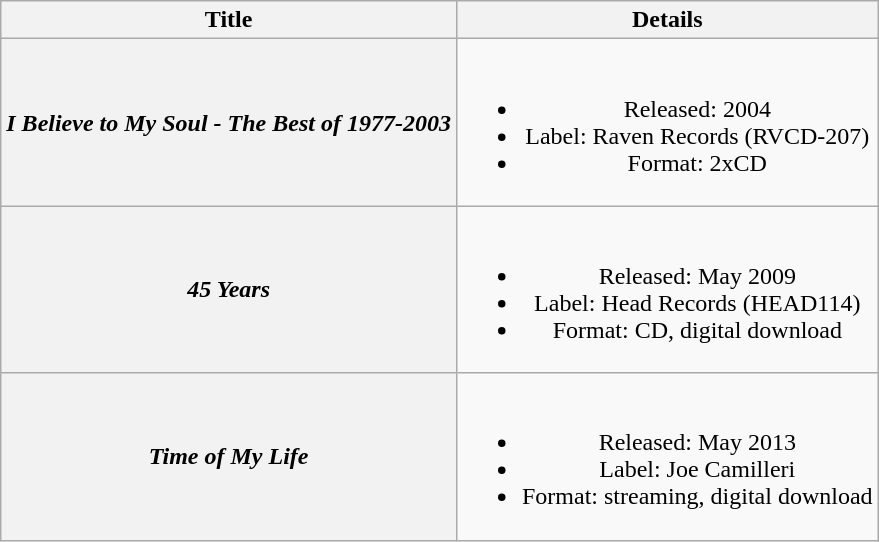<table class="wikitable plainrowheaders" style="text-align:center;" border="1">
<tr>
<th>Title</th>
<th>Details</th>
</tr>
<tr>
<th scope="row"><em>I Believe to My Soul - The Best of 1977-2003</em></th>
<td><br><ul><li>Released: 2004</li><li>Label: Raven Records (RVCD-207)</li><li>Format: 2xCD</li></ul></td>
</tr>
<tr>
<th scope="row"><em>45 Years</em></th>
<td><br><ul><li>Released: May 2009</li><li>Label: Head Records (HEAD114)</li><li>Format: CD, digital download</li></ul></td>
</tr>
<tr>
<th scope="row"><em>Time of My Life</em></th>
<td><br><ul><li>Released: May 2013</li><li>Label: Joe Camilleri</li><li>Format: streaming, digital download</li></ul></td>
</tr>
</table>
